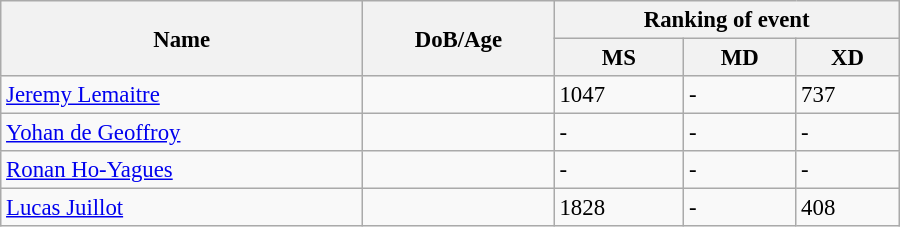<table class="wikitable" style="width:600px; font-size:95%;">
<tr>
<th rowspan="2" align="left">Name</th>
<th rowspan="2" align="left">DoB/Age</th>
<th colspan="3" align="center">Ranking of event</th>
</tr>
<tr>
<th align="center">MS</th>
<th>MD</th>
<th align="center">XD</th>
</tr>
<tr>
<td><a href='#'>Jeremy Lemaitre</a></td>
<td></td>
<td>1047</td>
<td>-</td>
<td>737</td>
</tr>
<tr>
<td><a href='#'>Yohan de Geoffroy</a></td>
<td></td>
<td>-</td>
<td>-</td>
<td>-</td>
</tr>
<tr>
<td><a href='#'>Ronan Ho-Yagues</a></td>
<td></td>
<td>-</td>
<td>-</td>
<td>-</td>
</tr>
<tr>
<td><a href='#'>Lucas Juillot</a></td>
<td></td>
<td>1828</td>
<td>-</td>
<td>408</td>
</tr>
</table>
